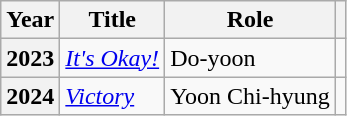<table class="wikitable plainrowheaders sortable">
<tr>
<th scope="col">Year</th>
<th scope="col">Title</th>
<th scope="col">Role</th>
<th scope="col" class="unsortable"></th>
</tr>
<tr>
<th scope="row">2023</th>
<td><em><a href='#'>It's Okay!</a></em></td>
<td>Do-yoon</td>
<td style="text-align:center"></td>
</tr>
<tr>
<th scope="row">2024</th>
<td><em><a href='#'>Victory</a></em></td>
<td>Yoon Chi-hyung</td>
<td style="text-align:center"></td>
</tr>
</table>
